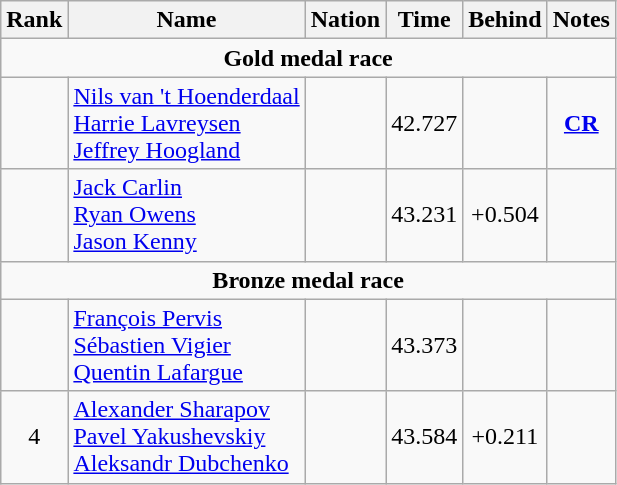<table class="wikitable sortable" style="text-align:center">
<tr>
<th>Rank</th>
<th>Name</th>
<th>Nation</th>
<th>Time</th>
<th>Behind</th>
<th>Notes</th>
</tr>
<tr>
<td colspan=6><strong>Gold medal race</strong></td>
</tr>
<tr>
<td></td>
<td align=left><a href='#'>Nils van 't Hoenderdaal</a><br><a href='#'>Harrie Lavreysen</a><br><a href='#'>Jeffrey Hoogland</a></td>
<td align=left></td>
<td>42.727</td>
<td></td>
<td><strong><a href='#'>CR</a></strong></td>
</tr>
<tr>
<td></td>
<td align=left><a href='#'>Jack Carlin</a><br><a href='#'>Ryan Owens</a><br><a href='#'>Jason Kenny</a></td>
<td align=left></td>
<td>43.231</td>
<td>+0.504</td>
<td></td>
</tr>
<tr>
<td colspan=6><strong>Bronze medal race</strong></td>
</tr>
<tr>
<td></td>
<td align=left><a href='#'>François Pervis</a><br><a href='#'>Sébastien Vigier</a><br><a href='#'>Quentin Lafargue</a></td>
<td align=left></td>
<td>43.373</td>
<td></td>
<td></td>
</tr>
<tr>
<td>4</td>
<td align=left><a href='#'>Alexander Sharapov</a><br><a href='#'>Pavel Yakushevskiy</a><br><a href='#'>Aleksandr Dubchenko</a></td>
<td align=left></td>
<td>43.584</td>
<td>+0.211</td>
<td></td>
</tr>
</table>
